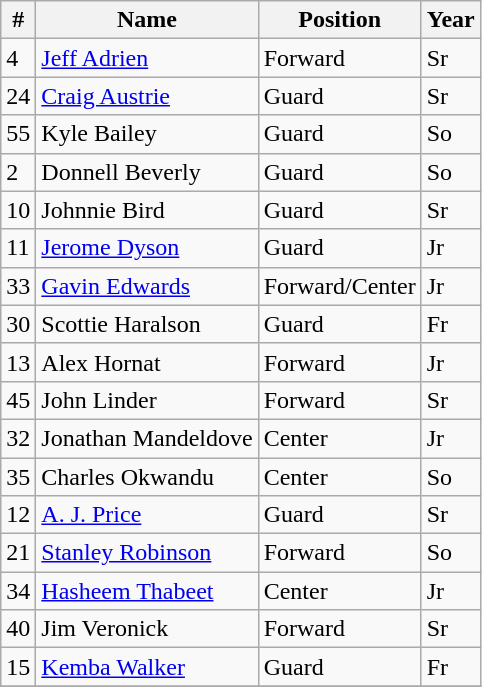<table class="wikitable" border="1">
<tr>
<th>#</th>
<th>Name</th>
<th>Position</th>
<th>Year</th>
</tr>
<tr>
<td>4</td>
<td><a href='#'>Jeff Adrien</a></td>
<td>Forward</td>
<td>Sr</td>
</tr>
<tr>
<td>24</td>
<td><a href='#'>Craig Austrie</a></td>
<td>Guard</td>
<td>Sr</td>
</tr>
<tr>
<td>55</td>
<td>Kyle Bailey</td>
<td>Guard</td>
<td>So</td>
</tr>
<tr>
<td>2</td>
<td>Donnell Beverly</td>
<td>Guard</td>
<td>So</td>
</tr>
<tr>
<td>10</td>
<td>Johnnie Bird</td>
<td>Guard</td>
<td>Sr</td>
</tr>
<tr>
<td>11</td>
<td><a href='#'>Jerome Dyson</a></td>
<td>Guard</td>
<td>Jr</td>
</tr>
<tr>
<td>33</td>
<td><a href='#'>Gavin Edwards</a></td>
<td>Forward/Center</td>
<td>Jr</td>
</tr>
<tr>
<td>30</td>
<td>Scottie Haralson</td>
<td>Guard</td>
<td>Fr</td>
</tr>
<tr>
<td>13</td>
<td>Alex Hornat</td>
<td>Forward</td>
<td>Jr</td>
</tr>
<tr>
<td>45</td>
<td>John Linder</td>
<td>Forward</td>
<td>Sr</td>
</tr>
<tr>
<td>32</td>
<td>Jonathan Mandeldove</td>
<td>Center</td>
<td>Jr</td>
</tr>
<tr>
<td>35</td>
<td>Charles Okwandu</td>
<td>Center</td>
<td>So</td>
</tr>
<tr>
<td>12</td>
<td><a href='#'>A. J. Price</a></td>
<td>Guard</td>
<td>Sr</td>
</tr>
<tr>
<td>21</td>
<td><a href='#'>Stanley Robinson</a></td>
<td>Forward</td>
<td>So</td>
</tr>
<tr>
<td>34</td>
<td><a href='#'>Hasheem Thabeet</a></td>
<td>Center</td>
<td>Jr</td>
</tr>
<tr>
<td>40</td>
<td>Jim Veronick</td>
<td>Forward</td>
<td>Sr</td>
</tr>
<tr>
<td>15</td>
<td><a href='#'>Kemba Walker</a></td>
<td>Guard</td>
<td>Fr</td>
</tr>
<tr>
</tr>
</table>
